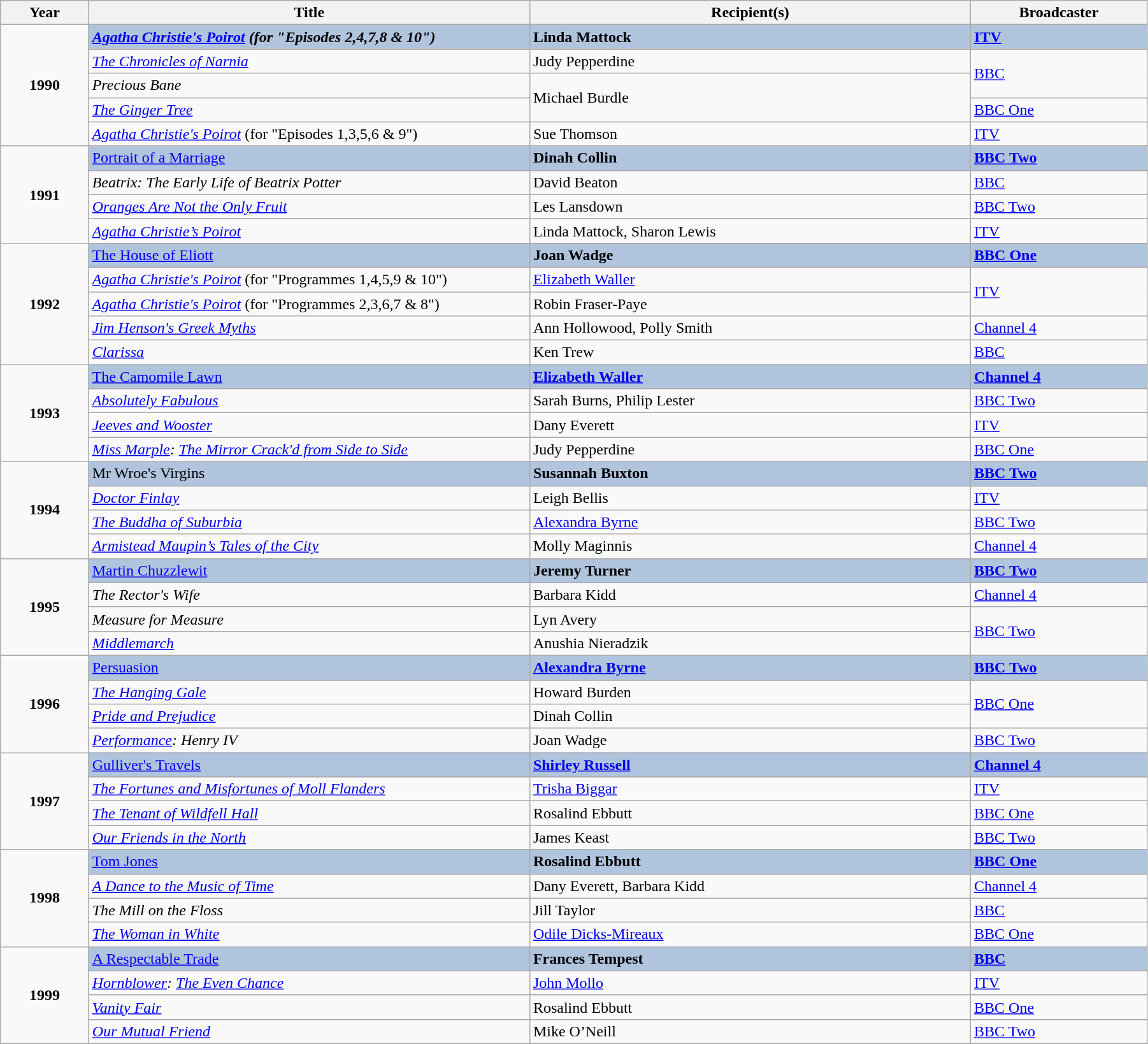<table class="wikitable" width="95%">
<tr>
<th width=5%>Year</th>
<th width=25%>Title</th>
<th width=25%><strong>Recipient(s)</strong></th>
<th width=10%><strong>Broadcaster</strong></th>
</tr>
<tr>
<td rowspan="5" style="text-align:center;"><strong>1990</strong></td>
<td style="background:#B0C4DE;"><strong><em><a href='#'>Agatha Christie's Poirot</a><strong> (for "Episodes 2,4,7,8 & 10")</strong></td>
<td style="background:#B0C4DE;"><strong>Linda Mattock</strong></td>
<td style="background:#B0C4DE;"><strong><a href='#'>ITV</a></strong></td>
</tr>
<tr>
<td><em><a href='#'>The Chronicles of Narnia</a></em></td>
<td>Judy Pepperdine</td>
<td rowspan="2"><a href='#'>BBC</a></td>
</tr>
<tr>
<td><em>Precious Bane</em></td>
<td rowspan="2">Michael Burdle</td>
</tr>
<tr>
<td><em><a href='#'>The Ginger Tree</a></em></td>
<td><a href='#'>BBC One</a></td>
</tr>
<tr>
<td><em><a href='#'>Agatha Christie's Poirot</a></em> (for "Episodes 1,3,5,6 & 9")</td>
<td>Sue Thomson</td>
<td><a href='#'>ITV</a></td>
</tr>
<tr>
<td rowspan="4" style="text-align:center;"><strong>1991</strong></td>
<td style="background:#B0C4DE;"></em></strong><a href='#'>Portrait of a Marriage</a><strong><em></td>
<td style="background:#B0C4DE;"><strong>Dinah Collin</strong></td>
<td style="background:#B0C4DE;"><strong><a href='#'>BBC Two</a></strong></td>
</tr>
<tr>
<td><em>Beatrix: The Early Life of Beatrix Potter</em></td>
<td>David Beaton</td>
<td><a href='#'>BBC</a></td>
</tr>
<tr>
<td><em><a href='#'>Oranges Are Not the Only Fruit</a></em></td>
<td>Les Lansdown</td>
<td><a href='#'>BBC Two</a></td>
</tr>
<tr>
<td><em><a href='#'>Agatha Christie’s Poirot</a></em></td>
<td>Linda Mattock, Sharon Lewis</td>
<td><a href='#'>ITV</a></td>
</tr>
<tr>
<td rowspan="5" style="text-align:center;"><strong>1992</strong></td>
<td style="background:#B0C4DE;"></em></strong><a href='#'>The House of Eliott</a><strong><em></td>
<td style="background:#B0C4DE;"><strong>Joan Wadge</strong></td>
<td style="background:#B0C4DE;"><strong><a href='#'>BBC One</a></strong></td>
</tr>
<tr>
<td><em><a href='#'>Agatha Christie's Poirot</a></em> (for "Programmes 1,4,5,9 & 10")</td>
<td><a href='#'>Elizabeth Waller</a></td>
<td rowspan="2"><a href='#'>ITV</a></td>
</tr>
<tr>
<td><em><a href='#'>Agatha Christie's Poirot</a></em> (for "Programmes 2,3,6,7 & 8")</td>
<td>Robin Fraser-Paye</td>
</tr>
<tr>
<td><em><a href='#'>Jim Henson's Greek Myths</a></em></td>
<td>Ann Hollowood, Polly Smith</td>
<td><a href='#'>Channel 4</a></td>
</tr>
<tr>
<td><em><a href='#'>Clarissa</a></em></td>
<td>Ken Trew</td>
<td><a href='#'>BBC</a></td>
</tr>
<tr>
<td rowspan="4" style="text-align:center;"><strong>1993</strong></td>
<td style="background:#B0C4DE;"></em></strong><a href='#'>The Camomile Lawn</a><strong><em></td>
<td style="background:#B0C4DE;"><strong><a href='#'>Elizabeth Waller</a></strong></td>
<td style="background:#B0C4DE;"><strong><a href='#'>Channel 4</a></strong></td>
</tr>
<tr>
<td><em><a href='#'>Absolutely Fabulous</a></em></td>
<td>Sarah Burns, Philip Lester</td>
<td><a href='#'>BBC Two</a></td>
</tr>
<tr>
<td><em><a href='#'>Jeeves and Wooster</a></em></td>
<td>Dany Everett</td>
<td><a href='#'>ITV</a></td>
</tr>
<tr>
<td><em><a href='#'>Miss Marple</a>: <a href='#'>The Mirror Crack'd from Side to Side</a></em></td>
<td>Judy Pepperdine</td>
<td><a href='#'>BBC One</a></td>
</tr>
<tr>
<td rowspan="4" style="text-align:center;"><strong>1994</strong></td>
<td style="background:#B0C4DE;"></em></strong>Mr Wroe's Virgins<strong><em></td>
<td style="background:#B0C4DE;"><strong>Susannah Buxton</strong></td>
<td style="background:#B0C4DE;"><strong><a href='#'>BBC Two</a></strong></td>
</tr>
<tr>
<td><em><a href='#'>Doctor Finlay</a></em></td>
<td>Leigh Bellis</td>
<td><a href='#'>ITV</a></td>
</tr>
<tr>
<td><em><a href='#'>The Buddha of Suburbia</a></em></td>
<td><a href='#'>Alexandra Byrne</a></td>
<td><a href='#'>BBC Two</a></td>
</tr>
<tr>
<td><em><a href='#'>Armistead Maupin’s Tales of the City</a></em></td>
<td>Molly Maginnis</td>
<td><a href='#'>Channel 4</a></td>
</tr>
<tr>
<td rowspan="4" style="text-align:center;"><strong>1995</strong></td>
<td style="background:#B0C4DE;"></em></strong><a href='#'>Martin Chuzzlewit</a><strong><em></td>
<td style="background:#B0C4DE;"><strong>Jeremy Turner</strong></td>
<td style="background:#B0C4DE;"><strong><a href='#'>BBC Two</a></strong></td>
</tr>
<tr>
<td><em>The Rector's Wife</em></td>
<td>Barbara Kidd</td>
<td><a href='#'>Channel 4</a></td>
</tr>
<tr>
<td><em>Measure for Measure</em></td>
<td>Lyn Avery</td>
<td rowspan="2"><a href='#'>BBC Two</a></td>
</tr>
<tr>
<td><em><a href='#'>Middlemarch</a></em></td>
<td>Anushia Nieradzik</td>
</tr>
<tr>
<td rowspan="4" style="text-align:center;"><strong>1996</strong></td>
<td style="background:#B0C4DE;"></em></strong><a href='#'>Persuasion</a><strong><em></td>
<td style="background:#B0C4DE;"><strong><a href='#'>Alexandra Byrne</a></strong></td>
<td style="background:#B0C4DE;"><strong><a href='#'>BBC Two</a></strong></td>
</tr>
<tr>
<td><em><a href='#'>The Hanging Gale</a></em></td>
<td>Howard Burden</td>
<td rowspan="2"><a href='#'>BBC One</a></td>
</tr>
<tr>
<td><em><a href='#'>Pride and Prejudice</a></em></td>
<td>Dinah Collin</td>
</tr>
<tr>
<td><em><a href='#'>Performance</a>: Henry IV</em></td>
<td>Joan Wadge</td>
<td><a href='#'>BBC Two</a></td>
</tr>
<tr>
<td rowspan="4" style="text-align:center;"><strong>1997</strong></td>
<td style="background:#B0C4DE;"></em></strong><a href='#'>Gulliver's Travels</a><strong><em></td>
<td style="background:#B0C4DE;"><strong><a href='#'>Shirley Russell</a></strong></td>
<td style="background:#B0C4DE;"><strong><a href='#'>Channel 4</a></strong></td>
</tr>
<tr>
<td><em><a href='#'>The Fortunes and Misfortunes of Moll Flanders</a></em></td>
<td><a href='#'>Trisha Biggar</a></td>
<td><a href='#'>ITV</a></td>
</tr>
<tr>
<td><em><a href='#'>The Tenant of Wildfell Hall</a></em></td>
<td>Rosalind Ebbutt</td>
<td><a href='#'>BBC One</a></td>
</tr>
<tr>
<td><em><a href='#'>Our Friends in the North</a></em></td>
<td>James Keast</td>
<td><a href='#'>BBC Two</a></td>
</tr>
<tr>
<td rowspan="4" style="text-align:center;"><strong>1998</strong></td>
<td style="background:#B0C4DE;"></em></strong><a href='#'>Tom Jones</a><strong><em></td>
<td style="background:#B0C4DE;"><strong>Rosalind Ebbutt</strong></td>
<td style="background:#B0C4DE;"><strong><a href='#'>BBC One</a></strong></td>
</tr>
<tr>
<td><em><a href='#'>A Dance to the Music of Time</a></em></td>
<td>Dany Everett, Barbara Kidd</td>
<td><a href='#'>Channel 4</a></td>
</tr>
<tr>
<td><em>The Mill on the Floss</em></td>
<td>Jill Taylor</td>
<td><a href='#'>BBC</a></td>
</tr>
<tr>
<td><em><a href='#'>The Woman in White</a></em></td>
<td><a href='#'>Odile Dicks-Mireaux</a></td>
<td><a href='#'>BBC One</a></td>
</tr>
<tr>
<td rowspan="4" style="text-align:center;"><strong>1999</strong></td>
<td style="background:#B0C4DE;"></em></strong><a href='#'>A Respectable Trade</a><strong><em></td>
<td style="background:#B0C4DE;"><strong>Frances Tempest</strong></td>
<td style="background:#B0C4DE;"><strong><a href='#'>BBC</a></strong></td>
</tr>
<tr>
<td><em><a href='#'>Hornblower</a>: <a href='#'>The Even Chance</a></em></td>
<td><a href='#'>John Mollo</a></td>
<td><a href='#'>ITV</a></td>
</tr>
<tr>
<td><em><a href='#'>Vanity Fair</a></em></td>
<td>Rosalind Ebbutt</td>
<td><a href='#'>BBC One</a></td>
</tr>
<tr>
<td><em><a href='#'>Our Mutual Friend</a></em></td>
<td>Mike O’Neill</td>
<td><a href='#'>BBC Two</a></td>
</tr>
<tr>
</tr>
</table>
